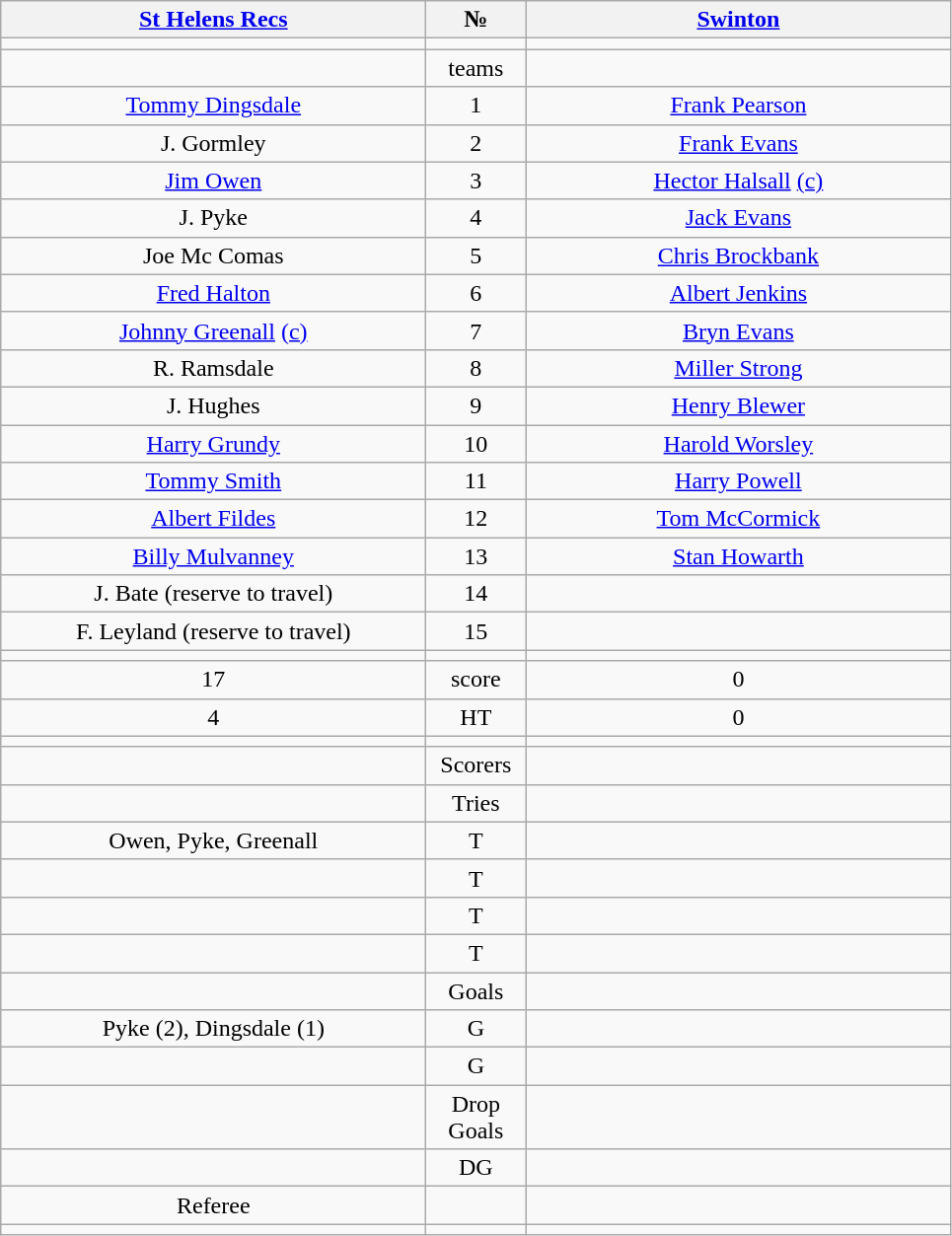<table class="wikitable" style="text-align:center;">
<tr>
<th width=280 abbr="St H Recs"><a href='#'>St Helens Recs</a></th>
<th width=60 abbr="Number">№</th>
<th width=280 abbr="Swinton"><a href='#'>Swinton</a></th>
</tr>
<tr>
<td></td>
<td></td>
<td></td>
</tr>
<tr>
<td></td>
<td>teams</td>
<td></td>
</tr>
<tr>
<td><a href='#'>Tommy Dingsdale</a></td>
<td>1</td>
<td><a href='#'>Frank Pearson</a></td>
</tr>
<tr>
<td>J. Gormley</td>
<td>2</td>
<td Frank Evans (rugby)><a href='#'>Frank Evans</a></td>
</tr>
<tr>
<td><a href='#'>Jim Owen</a></td>
<td>3</td>
<td><a href='#'>Hector Halsall</a> <a href='#'>(c)</a></td>
</tr>
<tr>
<td>J. Pyke</td>
<td>4</td>
<td><a href='#'>Jack Evans</a></td>
</tr>
<tr>
<td>Joe Mc Comas</td>
<td>5</td>
<td><a href='#'>Chris Brockbank</a></td>
</tr>
<tr>
<td><a href='#'>Fred Halton</a></td>
<td>6</td>
<td><a href='#'>Albert Jenkins</a></td>
</tr>
<tr>
<td><a href='#'>Johnny Greenall</a> <a href='#'>(c)</a></td>
<td>7</td>
<td><a href='#'>Bryn Evans</a></td>
</tr>
<tr>
<td>R. Ramsdale</td>
<td>8</td>
<td><a href='#'>Miller Strong</a></td>
</tr>
<tr>
<td>J. Hughes</td>
<td>9</td>
<td><a href='#'>Henry Blewer</a></td>
</tr>
<tr>
<td><a href='#'>Harry Grundy</a></td>
<td>10</td>
<td><a href='#'>Harold Worsley</a></td>
</tr>
<tr>
<td><a href='#'>Tommy Smith</a></td>
<td>11</td>
<td><a href='#'>Harry Powell</a></td>
</tr>
<tr>
<td><a href='#'>Albert Fildes</a></td>
<td>12</td>
<td><a href='#'>Tom McCormick</a></td>
</tr>
<tr>
<td><a href='#'>Billy Mulvanney</a></td>
<td>13</td>
<td><a href='#'>Stan Howarth</a></td>
</tr>
<tr>
<td>J. Bate (reserve to travel)</td>
<td>14</td>
<td></td>
</tr>
<tr>
<td>F. Leyland (reserve to travel)</td>
<td>15</td>
<td></td>
</tr>
<tr>
<td></td>
<td></td>
<td></td>
</tr>
<tr>
<td>17</td>
<td>score</td>
<td>0</td>
</tr>
<tr>
<td>4</td>
<td>HT</td>
<td>0</td>
</tr>
<tr>
<td></td>
<td></td>
<td></td>
</tr>
<tr>
<td></td>
<td>Scorers</td>
<td></td>
</tr>
<tr>
<td></td>
<td>Tries</td>
<td></td>
</tr>
<tr>
<td>Owen, Pyke, Greenall</td>
<td>T</td>
<td></td>
</tr>
<tr>
<td></td>
<td>T</td>
<td></td>
</tr>
<tr>
<td></td>
<td>T</td>
<td></td>
</tr>
<tr>
<td></td>
<td>T</td>
<td></td>
</tr>
<tr>
<td></td>
<td>Goals</td>
<td></td>
</tr>
<tr>
<td>Pyke (2), Dingsdale (1)</td>
<td>G</td>
<td></td>
</tr>
<tr>
<td></td>
<td>G</td>
<td></td>
</tr>
<tr>
<td></td>
<td>Drop Goals</td>
<td></td>
</tr>
<tr>
<td></td>
<td>DG</td>
<td></td>
</tr>
<tr>
<td>Referee</td>
<td></td>
<td ()></td>
</tr>
<tr>
<td></td>
<td></td>
<td></td>
</tr>
</table>
